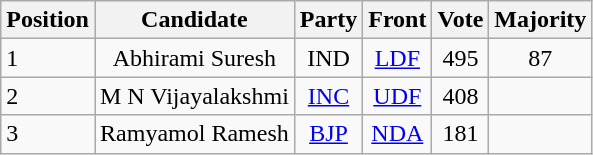<table class="wikitable">
<tr>
<th scope="col">Position</th>
<th scope="col">Candidate</th>
<th scope="col">Party</th>
<th scope="col">Front</th>
<th scope="col">Vote</th>
<th scope="col">Majority</th>
</tr>
<tr>
<td>1</td>
<td align="center">Abhirami Suresh</td>
<td align="center">IND</td>
<td align="center"><a href='#'>LDF</a></td>
<td align="center">495</td>
<td align="center">87</td>
</tr>
<tr>
<td>2</td>
<td align="center">M N Vijayalakshmi</td>
<td align="center"><a href='#'>INC</a></td>
<td align="center"><a href='#'>UDF</a></td>
<td align="center">408</td>
<td align="center"></td>
</tr>
<tr>
<td>3</td>
<td align="center">Ramyamol Ramesh</td>
<td align="center"><a href='#'>BJP</a></td>
<td align="center"><a href='#'>NDA</a></td>
<td align="center">181</td>
<td align="center"></td>
</tr>
</table>
